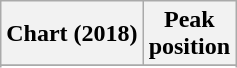<table class="wikitable sortable plainrowheaders" style="text-align:center">
<tr>
<th scope="col">Chart (2018)</th>
<th scope="col">Peak<br>position</th>
</tr>
<tr>
</tr>
<tr>
</tr>
<tr>
</tr>
<tr>
</tr>
<tr>
</tr>
<tr>
</tr>
<tr>
</tr>
<tr>
</tr>
<tr>
</tr>
<tr>
</tr>
<tr>
</tr>
</table>
